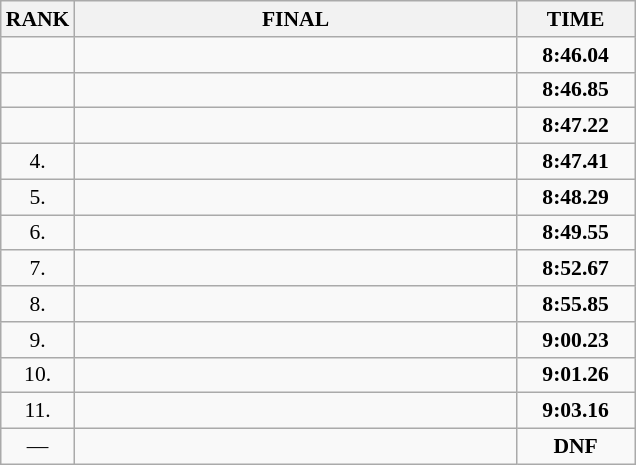<table class="wikitable" style="border-collapse: collapse; font-size: 90%;">
<tr>
<th>RANK</th>
<th style="width: 20em">FINAL</th>
<th style="width: 5em">TIME</th>
</tr>
<tr>
<td align="center"></td>
<td></td>
<td align="center"><strong>8:46.04</strong></td>
</tr>
<tr>
<td align="center"></td>
<td></td>
<td align="center"><strong>8:46.85</strong></td>
</tr>
<tr>
<td align="center"></td>
<td></td>
<td align="center"><strong>8:47.22</strong></td>
</tr>
<tr>
<td align="center">4.</td>
<td></td>
<td align="center"><strong>8:47.41</strong></td>
</tr>
<tr>
<td align="center">5.</td>
<td></td>
<td align="center"><strong>8:48.29</strong></td>
</tr>
<tr>
<td align="center">6.</td>
<td></td>
<td align="center"><strong>8:49.55</strong></td>
</tr>
<tr>
<td align="center">7.</td>
<td></td>
<td align="center"><strong>8:52.67</strong></td>
</tr>
<tr>
<td align="center">8.</td>
<td></td>
<td align="center"><strong>8:55.85</strong></td>
</tr>
<tr>
<td align="center">9.</td>
<td></td>
<td align="center"><strong>9:00.23</strong></td>
</tr>
<tr>
<td align="center">10.</td>
<td></td>
<td align="center"><strong>9:01.26</strong></td>
</tr>
<tr>
<td align="center">11.</td>
<td></td>
<td align="center"><strong>9:03.16</strong></td>
</tr>
<tr>
<td align="center">—</td>
<td></td>
<td align="center"><strong>DNF</strong></td>
</tr>
</table>
